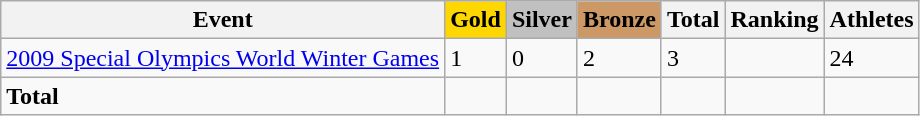<table class="wikitable">
<tr>
<th>Event</th>
<td style="background:gold; font-weight:bold;">Gold</td>
<td style="background:silver; font-weight:bold;">Silver</td>
<td style="background:#cc9966; font-weight:bold;">Bronze</td>
<th>Total</th>
<th>Ranking</th>
<th>Athletes</th>
</tr>
<tr>
<td><a href='#'>2009 Special Olympics World Winter Games</a></td>
<td>1</td>
<td>0</td>
<td>2</td>
<td>3</td>
<td></td>
<td>24</td>
</tr>
<tr>
<td><strong> Total</strong></td>
<td><strong> </strong></td>
<td><strong> </strong></td>
<td><strong> </strong></td>
<td><strong></strong></td>
<td></td>
</tr>
</table>
